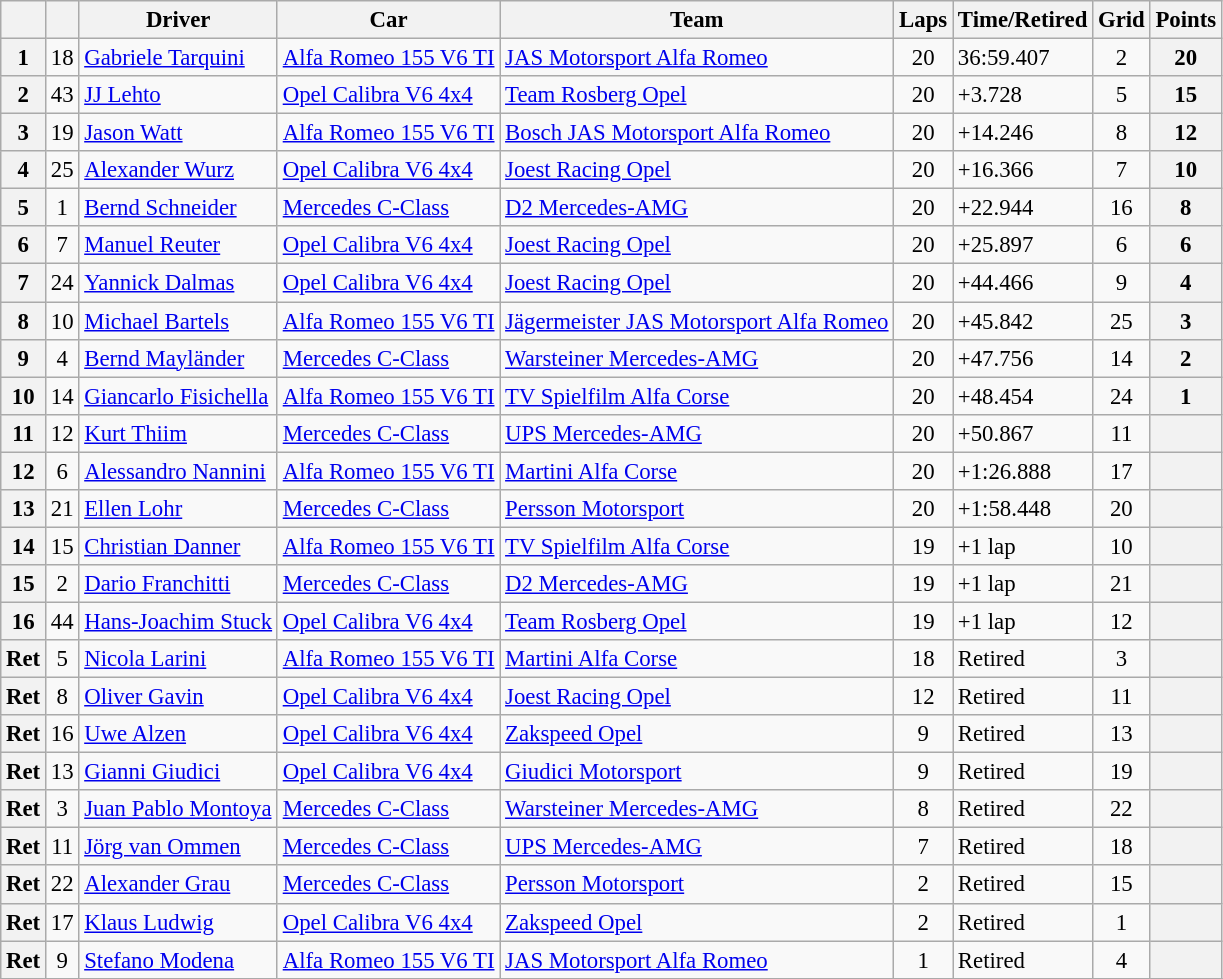<table class="wikitable sortable" style="font-size:95%">
<tr>
<th></th>
<th></th>
<th>Driver</th>
<th>Car</th>
<th>Team</th>
<th>Laps</th>
<th>Time/Retired</th>
<th>Grid</th>
<th>Points</th>
</tr>
<tr>
<th>1</th>
<td align=center>18</td>
<td> <a href='#'>Gabriele Tarquini</a></td>
<td><a href='#'>Alfa Romeo 155 V6 TI</a></td>
<td> <a href='#'>JAS Motorsport Alfa Romeo</a></td>
<td align=center>20</td>
<td>36:59.407</td>
<td align=center>2</td>
<th>20</th>
</tr>
<tr>
<th>2</th>
<td align=center>43</td>
<td> <a href='#'>JJ Lehto</a></td>
<td><a href='#'>Opel Calibra V6 4x4</a></td>
<td> <a href='#'>Team Rosberg Opel</a></td>
<td align=center>20</td>
<td>+3.728</td>
<td align=center>5</td>
<th>15</th>
</tr>
<tr>
<th>3</th>
<td align=center>19</td>
<td> <a href='#'>Jason Watt</a></td>
<td><a href='#'>Alfa Romeo 155 V6 TI</a></td>
<td> <a href='#'>Bosch JAS Motorsport Alfa Romeo</a></td>
<td align=center>20</td>
<td>+14.246</td>
<td align=center>8</td>
<th>12</th>
</tr>
<tr>
<th>4</th>
<td align=center>25</td>
<td> <a href='#'>Alexander Wurz</a></td>
<td><a href='#'>Opel Calibra V6 4x4</a></td>
<td> <a href='#'>Joest Racing Opel</a></td>
<td align=center>20</td>
<td>+16.366</td>
<td align=center>7</td>
<th>10</th>
</tr>
<tr>
<th>5</th>
<td align=center>1</td>
<td> <a href='#'>Bernd Schneider</a></td>
<td><a href='#'>Mercedes C-Class</a></td>
<td> <a href='#'>D2 Mercedes-AMG</a></td>
<td align=center>20</td>
<td>+22.944</td>
<td align=center>16</td>
<th>8</th>
</tr>
<tr>
<th>6</th>
<td align=center>7</td>
<td> <a href='#'>Manuel Reuter</a></td>
<td><a href='#'>Opel Calibra V6 4x4</a></td>
<td> <a href='#'>Joest Racing Opel</a></td>
<td align=center>20</td>
<td>+25.897</td>
<td align=center>6</td>
<th>6</th>
</tr>
<tr>
<th>7</th>
<td align=center>24</td>
<td> <a href='#'>Yannick Dalmas</a></td>
<td><a href='#'>Opel Calibra V6 4x4</a></td>
<td> <a href='#'>Joest Racing Opel</a></td>
<td align=center>20</td>
<td>+44.466</td>
<td align=center>9</td>
<th>4</th>
</tr>
<tr>
<th>8</th>
<td align=center>10</td>
<td> <a href='#'>Michael Bartels</a></td>
<td><a href='#'>Alfa Romeo 155 V6 TI</a></td>
<td> <a href='#'>Jägermeister JAS Motorsport Alfa Romeo</a></td>
<td align=center>20</td>
<td>+45.842</td>
<td align=center>25</td>
<th>3</th>
</tr>
<tr>
<th>9</th>
<td align=center>4</td>
<td> <a href='#'>Bernd Mayländer</a></td>
<td><a href='#'>Mercedes C-Class</a></td>
<td> <a href='#'>Warsteiner Mercedes-AMG</a></td>
<td align=center>20</td>
<td>+47.756</td>
<td align=center>14</td>
<th>2</th>
</tr>
<tr>
<th>10</th>
<td align=center>14</td>
<td> <a href='#'>Giancarlo Fisichella</a></td>
<td><a href='#'>Alfa Romeo 155 V6 TI</a></td>
<td> <a href='#'>TV Spielfilm Alfa Corse</a></td>
<td align=center>20</td>
<td>+48.454</td>
<td align=center>24</td>
<th>1</th>
</tr>
<tr>
<th>11</th>
<td align=center>12</td>
<td> <a href='#'>Kurt Thiim</a></td>
<td><a href='#'>Mercedes C-Class</a></td>
<td> <a href='#'>UPS Mercedes-AMG</a></td>
<td align=center>20</td>
<td>+50.867</td>
<td align=center>11</td>
<th></th>
</tr>
<tr>
<th>12</th>
<td align=center>6</td>
<td> <a href='#'>Alessandro Nannini</a></td>
<td><a href='#'>Alfa Romeo 155 V6 TI</a></td>
<td> <a href='#'>Martini Alfa Corse</a></td>
<td align=center>20</td>
<td>+1:26.888</td>
<td align=center>17</td>
<th></th>
</tr>
<tr>
<th>13</th>
<td align=center>21</td>
<td> <a href='#'>Ellen Lohr</a></td>
<td><a href='#'>Mercedes C-Class</a></td>
<td> <a href='#'>Persson Motorsport</a></td>
<td align=center>20</td>
<td>+1:58.448</td>
<td align=center>20</td>
<th></th>
</tr>
<tr>
<th>14</th>
<td align=center>15</td>
<td> <a href='#'>Christian Danner</a></td>
<td><a href='#'>Alfa Romeo 155 V6 TI</a></td>
<td> <a href='#'>TV Spielfilm Alfa Corse</a></td>
<td align=center>19</td>
<td>+1 lap</td>
<td align=center>10</td>
<th></th>
</tr>
<tr>
<th>15</th>
<td align=center>2</td>
<td> <a href='#'>Dario Franchitti</a></td>
<td><a href='#'>Mercedes C-Class</a></td>
<td> <a href='#'>D2 Mercedes-AMG</a></td>
<td align=center>19</td>
<td>+1 lap</td>
<td align=center>21</td>
<th></th>
</tr>
<tr>
<th>16</th>
<td align=center>44</td>
<td> <a href='#'>Hans-Joachim Stuck</a></td>
<td><a href='#'>Opel Calibra V6 4x4</a></td>
<td> <a href='#'>Team Rosberg Opel</a></td>
<td align=center>19</td>
<td>+1 lap</td>
<td align=center>12</td>
<th></th>
</tr>
<tr>
<th>Ret</th>
<td align=center>5</td>
<td> <a href='#'>Nicola Larini</a></td>
<td><a href='#'>Alfa Romeo 155 V6 TI</a></td>
<td> <a href='#'>Martini Alfa Corse</a></td>
<td align=center>18</td>
<td>Retired</td>
<td align=center>3</td>
<th></th>
</tr>
<tr>
<th>Ret</th>
<td align=center>8</td>
<td> <a href='#'>Oliver Gavin</a></td>
<td><a href='#'>Opel Calibra V6 4x4</a></td>
<td> <a href='#'>Joest Racing Opel</a></td>
<td align=center>12</td>
<td>Retired</td>
<td align=center>11</td>
<th></th>
</tr>
<tr>
<th>Ret</th>
<td align=center>16</td>
<td> <a href='#'>Uwe Alzen</a></td>
<td><a href='#'>Opel Calibra V6 4x4</a></td>
<td> <a href='#'>Zakspeed Opel</a></td>
<td align=center>9</td>
<td>Retired</td>
<td align=center>13</td>
<th></th>
</tr>
<tr>
<th>Ret</th>
<td align=center>13</td>
<td> <a href='#'>Gianni Giudici</a></td>
<td><a href='#'>Opel Calibra V6 4x4</a></td>
<td> <a href='#'>Giudici Motorsport</a></td>
<td align=center>9</td>
<td>Retired</td>
<td align=center>19</td>
<th></th>
</tr>
<tr>
<th>Ret</th>
<td align=center>3</td>
<td> <a href='#'>Juan Pablo Montoya</a></td>
<td><a href='#'>Mercedes C-Class</a></td>
<td> <a href='#'>Warsteiner Mercedes-AMG</a></td>
<td align=center>8</td>
<td>Retired</td>
<td align=center>22</td>
<th></th>
</tr>
<tr>
<th>Ret</th>
<td align=center>11</td>
<td> <a href='#'>Jörg van Ommen</a></td>
<td><a href='#'>Mercedes C-Class</a></td>
<td> <a href='#'>UPS Mercedes-AMG</a></td>
<td align=center>7</td>
<td>Retired</td>
<td align=center>18</td>
<th></th>
</tr>
<tr>
<th>Ret</th>
<td align=center>22</td>
<td> <a href='#'>Alexander Grau</a></td>
<td><a href='#'>Mercedes C-Class</a></td>
<td> <a href='#'>Persson Motorsport</a></td>
<td align=center>2</td>
<td>Retired</td>
<td align=center>15</td>
<th></th>
</tr>
<tr>
<th>Ret</th>
<td align=center>17</td>
<td> <a href='#'>Klaus Ludwig</a></td>
<td><a href='#'>Opel Calibra V6 4x4</a></td>
<td> <a href='#'>Zakspeed Opel</a></td>
<td align=center>2</td>
<td>Retired</td>
<td align=center>1</td>
<th></th>
</tr>
<tr>
<th>Ret</th>
<td align=center>9</td>
<td> <a href='#'>Stefano Modena</a></td>
<td><a href='#'>Alfa Romeo 155 V6 TI</a></td>
<td> <a href='#'>JAS Motorsport Alfa Romeo</a></td>
<td align=center>1</td>
<td>Retired</td>
<td align=center>4</td>
<th></th>
</tr>
<tr>
</tr>
</table>
